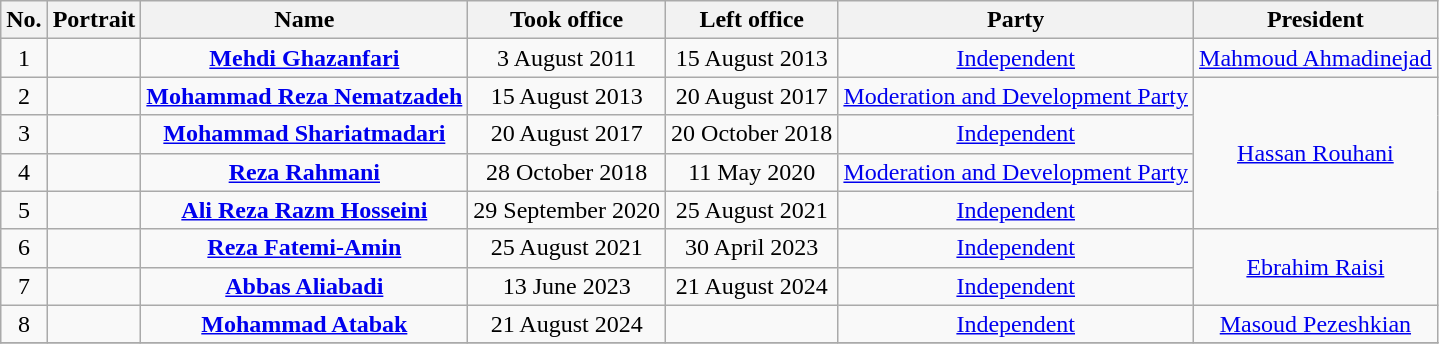<table class="wikitable" style="text-align:center;">
<tr>
<th>No.</th>
<th>Portrait</th>
<th>Name</th>
<th>Took office</th>
<th>Left office</th>
<th>Party</th>
<th>President</th>
</tr>
<tr>
<td>1</td>
<td></td>
<td><strong><a href='#'>Mehdi Ghazanfari</a></strong></td>
<td>3 August 2011</td>
<td>15 August 2013</td>
<td><a href='#'>Independent</a></td>
<td><a href='#'>Mahmoud Ahmadinejad</a></td>
</tr>
<tr>
<td>2</td>
<td></td>
<td><strong><a href='#'>Mohammad Reza Nematzadeh</a></strong></td>
<td>15 August 2013</td>
<td>20 August 2017</td>
<td><a href='#'>Moderation and Development Party</a></td>
<td rowspan="4"><a href='#'>Hassan Rouhani</a></td>
</tr>
<tr>
<td>3</td>
<td></td>
<td><strong><a href='#'>Mohammad Shariatmadari</a></strong></td>
<td>20 August 2017</td>
<td>20 October 2018</td>
<td><a href='#'>Independent</a></td>
</tr>
<tr>
<td>4</td>
<td></td>
<td><strong><a href='#'>Reza Rahmani</a></strong></td>
<td>28 October 2018</td>
<td>11 May 2020</td>
<td><a href='#'>Moderation and Development Party</a></td>
</tr>
<tr>
<td>5</td>
<td></td>
<td><strong><a href='#'>Ali Reza Razm Hosseini</a></strong></td>
<td>29 September 2020</td>
<td>25 August 2021</td>
<td><a href='#'>Independent</a></td>
</tr>
<tr>
<td>6</td>
<td></td>
<td><a href='#'><strong>Reza Fatemi-Amin</strong></a></td>
<td>25 August 2021</td>
<td>30 April  2023</td>
<td><a href='#'>Independent</a></td>
<td rowspan="2"><a href='#'>Ebrahim Raisi</a></td>
</tr>
<tr>
<td>7</td>
<td></td>
<td><strong><a href='#'>Abbas Aliabadi</a></strong></td>
<td>13 June 2023</td>
<td>21 August 2024</td>
<td><a href='#'>Independent</a></td>
</tr>
<tr>
<td>8</td>
<td></td>
<td><strong><a href='#'>Mohammad Atabak</a></strong></td>
<td>21 August 2024</td>
<td></td>
<td><a href='#'>Independent</a></td>
<td><a href='#'>Masoud Pezeshkian</a></td>
</tr>
<tr>
</tr>
</table>
